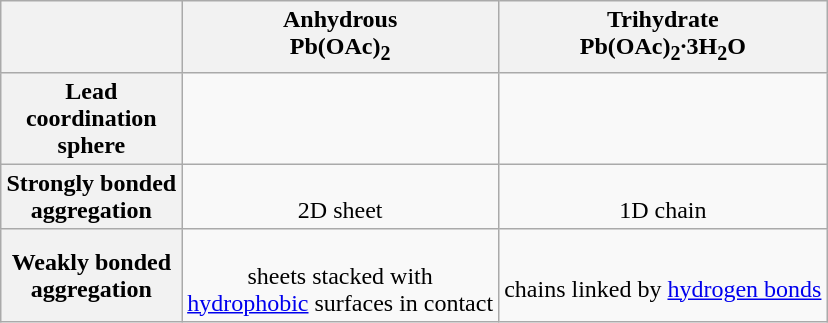<table class="wikitable" style="margin:1em auto; text-align:center;">
<tr>
<th></th>
<th>Anhydrous<br>Pb(OAc)<sub>2</sub></th>
<th>Trihydrate<br>Pb(OAc)<sub>2</sub>·3H<sub>2</sub>O</th>
</tr>
<tr>
<th>Lead<br>coordination<br>sphere</th>
<td></td>
<td></td>
</tr>
<tr>
<th>Strongly bonded<br>aggregation</th>
<td><br>2D sheet</td>
<td><br>1D chain</td>
</tr>
<tr>
<th>Weakly bonded<br>aggregation</th>
<td><br>sheets stacked with<br><a href='#'>hydrophobic</a> surfaces in contact</td>
<td><br>chains linked by <a href='#'>hydrogen bonds</a></td>
</tr>
</table>
